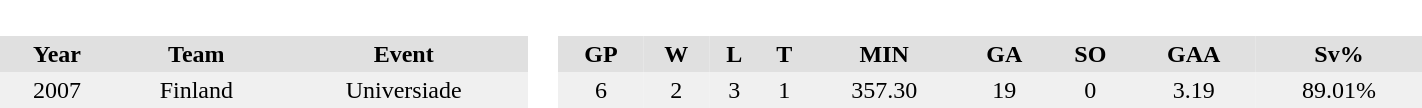<table BORDER="0" CELLPADDING="3" CELLSPACING="0" width="75%">
<tr bgcolor="#e0e0e0">
<th colspan="3" bgcolor="#ffffff"> </th>
<th rowspan="99" bgcolor="#ffffff"> </th>
</tr>
<tr bgcolor="#e0e0e0">
<th>Year</th>
<th>Team</th>
<th>Event</th>
<th>GP</th>
<th>W</th>
<th>L</th>
<th>T</th>
<th>MIN</th>
<th>GA</th>
<th>SO</th>
<th>GAA</th>
<th>Sv%</th>
</tr>
<tr ALIGN="center" bgcolor="#f0f0f0">
<td>2007</td>
<td>Finland</td>
<td>Universiade</td>
<td>6</td>
<td>2</td>
<td>3</td>
<td>1</td>
<td>357.30</td>
<td>19</td>
<td>0</td>
<td>3.19</td>
<td>89.01%</td>
</tr>
</table>
